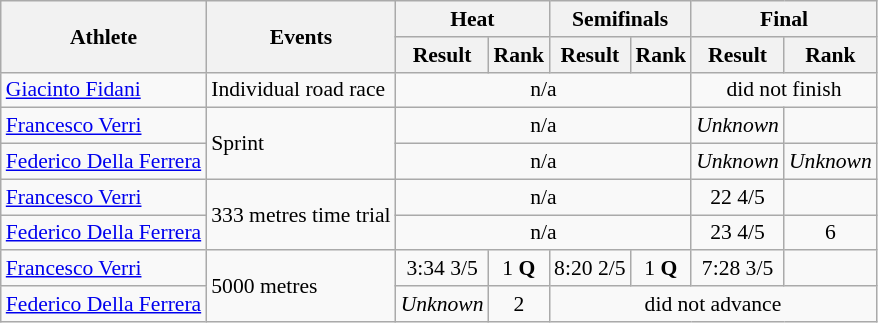<table class=wikitable style="font-size:90%">
<tr>
<th rowspan="2">Athlete</th>
<th rowspan="2">Events</th>
<th colspan="2">Heat</th>
<th colspan="2">Semifinals</th>
<th colspan="2">Final</th>
</tr>
<tr>
<th>Result</th>
<th>Rank</th>
<th>Result</th>
<th>Rank</th>
<th>Result</th>
<th>Rank</th>
</tr>
<tr>
<td><a href='#'>Giacinto Fidani</a></td>
<td>Individual road race</td>
<td align="center" colspan=4>n/a</td>
<td align="center" colspan=2>did not finish</td>
</tr>
<tr>
<td><a href='#'>Francesco Verri</a></td>
<td rowspan=2>Sprint</td>
<td align="center" colspan=4>n/a</td>
<td align="center"><em>Unknown</em></td>
<td align="center"></td>
</tr>
<tr>
<td><a href='#'>Federico Della Ferrera</a></td>
<td align="center" colspan=4>n/a</td>
<td align="center"><em>Unknown</em></td>
<td align="center"><em>Unknown</em></td>
</tr>
<tr>
<td><a href='#'>Francesco Verri</a></td>
<td rowspan=2>333 metres time trial</td>
<td align="center" colspan=4>n/a</td>
<td align="center">22 4/5</td>
<td align="center"></td>
</tr>
<tr>
<td><a href='#'>Federico Della Ferrera</a></td>
<td align="center" colspan=4>n/a</td>
<td align="center">23 4/5</td>
<td align="center">6</td>
</tr>
<tr>
<td><a href='#'>Francesco Verri</a></td>
<td rowspan=2>5000 metres</td>
<td align="center">3:34 3/5</td>
<td align="center">1 <strong>Q</strong></td>
<td align="center">8:20 2/5</td>
<td align="center">1 <strong>Q</strong></td>
<td align="center">7:28 3/5</td>
<td align="center"></td>
</tr>
<tr>
<td><a href='#'>Federico Della Ferrera</a></td>
<td align="center"><em>Unknown</em></td>
<td align="center">2</td>
<td align="center" colspan=4>did not advance</td>
</tr>
</table>
